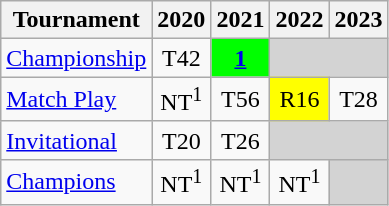<table class="wikitable" style="text-align:center;">
<tr>
<th>Tournament</th>
<th>2020</th>
<th>2021</th>
<th>2022</th>
<th>2023</th>
</tr>
<tr>
<td align="left"><a href='#'>Championship</a></td>
<td>T42</td>
<td style="background:lime;"><strong><a href='#'>1</a></strong></td>
<td colspan=2 style="background:#D3D3D3;"></td>
</tr>
<tr>
<td align="left"><a href='#'>Match Play</a></td>
<td>NT<sup>1</sup></td>
<td>T56</td>
<td style="background:yellow;">R16</td>
<td>T28</td>
</tr>
<tr>
<td align="left"><a href='#'>Invitational</a></td>
<td>T20</td>
<td>T26</td>
<td colspan=2 style="background:#D3D3D3;"></td>
</tr>
<tr>
<td align="left"><a href='#'>Champions</a></td>
<td>NT<sup>1</sup></td>
<td>NT<sup>1</sup></td>
<td>NT<sup>1</sup></td>
<td colspan=1 style="background:#D3D3D3;"></td>
</tr>
</table>
